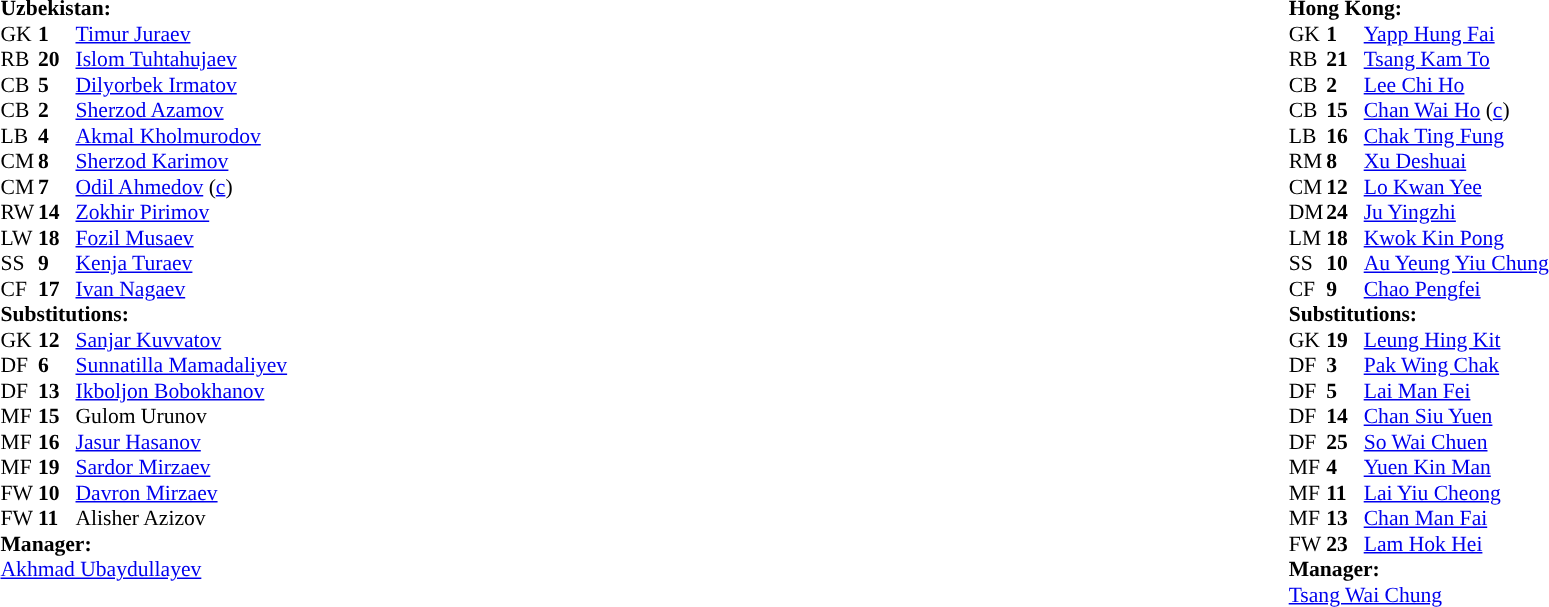<table style="width:100%;">
<tr>
<td style="vertical-align:top; width:50%;"><br><table style="font-size: 90%" cellspacing="0" cellpadding="0">
<tr>
<td colspan=4><strong>Uzbekistan:</strong></td>
</tr>
<tr>
<th width=25></th>
<th width=25></th>
</tr>
<tr>
<td>GK</td>
<td><strong>1</strong></td>
<td><a href='#'>Timur Juraev</a></td>
</tr>
<tr>
<td>RB</td>
<td><strong>20</strong></td>
<td><a href='#'>Islom Tuhtahujaev</a></td>
</tr>
<tr>
<td>CB</td>
<td><strong>5</strong></td>
<td><a href='#'>Dilyorbek Irmatov</a></td>
</tr>
<tr>
<td>CB</td>
<td><strong>2</strong></td>
<td><a href='#'>Sherzod Azamov</a></td>
</tr>
<tr>
<td>LB</td>
<td><strong>4</strong></td>
<td><a href='#'>Akmal Kholmurodov</a></td>
</tr>
<tr>
<td>CM</td>
<td><strong>8</strong></td>
<td><a href='#'>Sherzod Karimov</a></td>
</tr>
<tr>
<td>CM</td>
<td><strong>7</strong></td>
<td><a href='#'>Odil Ahmedov</a> (<a href='#'>c</a>)</td>
</tr>
<tr>
<td>RW</td>
<td><strong>14</strong></td>
<td><a href='#'>Zokhir Pirimov</a></td>
<td></td>
<td></td>
</tr>
<tr>
<td>LW</td>
<td><strong>18</strong></td>
<td><a href='#'>Fozil Musaev</a></td>
<td></td>
</tr>
<tr>
<td>SS</td>
<td><strong>9</strong></td>
<td><a href='#'>Kenja Turaev</a></td>
<td></td>
<td></td>
</tr>
<tr>
<td>CF</td>
<td><strong>17</strong></td>
<td><a href='#'>Ivan Nagaev</a></td>
<td></td>
<td></td>
</tr>
<tr>
<td colspan=3><strong>Substitutions:</strong></td>
</tr>
<tr>
<td>GK</td>
<td><strong>12</strong></td>
<td><a href='#'>Sanjar Kuvvatov</a></td>
</tr>
<tr>
<td>DF</td>
<td><strong>6</strong></td>
<td><a href='#'>Sunnatilla Mamadaliyev</a></td>
</tr>
<tr>
<td>DF</td>
<td><strong>13</strong></td>
<td><a href='#'>Ikboljon Bobokhanov</a></td>
</tr>
<tr>
<td>MF</td>
<td><strong>15</strong></td>
<td>Gulom Urunov</td>
<td></td>
<td></td>
</tr>
<tr>
<td>MF</td>
<td><strong>16</strong></td>
<td><a href='#'>Jasur Hasanov</a></td>
</tr>
<tr>
<td>MF</td>
<td><strong>19</strong></td>
<td><a href='#'>Sardor Mirzaev</a></td>
</tr>
<tr>
<td>FW</td>
<td><strong>10</strong></td>
<td><a href='#'>Davron Mirzaev</a></td>
<td></td>
<td></td>
</tr>
<tr>
<td>FW</td>
<td><strong>11</strong></td>
<td>Alisher Azizov</td>
<td></td>
<td></td>
</tr>
<tr>
<td colspan=3><strong>Manager:</strong></td>
</tr>
<tr>
<td colspan=4><a href='#'>Akhmad Ubaydullayev</a></td>
</tr>
</table>
</td>
<td valign="top"></td>
<td style="vertical-align:top; width:50%;"><br><table cellspacing="0" cellpadding="0" style="font-size:90%; margin:auto;">
<tr>
<td colspan=4><strong>Hong Kong:</strong></td>
</tr>
<tr>
<th width=25></th>
<th width=25></th>
</tr>
<tr>
<td>GK</td>
<td><strong>1</strong></td>
<td><a href='#'>Yapp Hung Fai</a></td>
<td></td>
</tr>
<tr>
<td>RB</td>
<td><strong>21</strong></td>
<td><a href='#'>Tsang Kam To</a></td>
<td></td>
</tr>
<tr>
<td>CB</td>
<td><strong>2</strong></td>
<td><a href='#'>Lee Chi Ho</a></td>
</tr>
<tr>
<td>CB</td>
<td><strong>15</strong></td>
<td><a href='#'>Chan Wai Ho</a> (<a href='#'>c</a>)</td>
</tr>
<tr>
<td>LB</td>
<td><strong>16</strong></td>
<td><a href='#'>Chak Ting Fung</a></td>
</tr>
<tr>
<td>RM</td>
<td><strong>8</strong></td>
<td><a href='#'>Xu Deshuai</a></td>
</tr>
<tr>
<td>CM</td>
<td><strong>12</strong></td>
<td><a href='#'>Lo Kwan Yee</a></td>
<td></td>
<td></td>
</tr>
<tr>
<td>DM</td>
<td><strong>24</strong></td>
<td><a href='#'>Ju Yingzhi</a></td>
</tr>
<tr>
<td>LM</td>
<td><strong>18</strong></td>
<td><a href='#'>Kwok Kin Pong</a></td>
<td></td>
</tr>
<tr>
<td>SS</td>
<td><strong>10</strong></td>
<td><a href='#'>Au Yeung Yiu Chung</a></td>
<td></td>
<td></td>
</tr>
<tr>
<td>CF</td>
<td><strong>9</strong></td>
<td><a href='#'>Chao Pengfei</a></td>
</tr>
<tr>
<td colspan=3><strong>Substitutions:</strong></td>
</tr>
<tr>
<td>GK</td>
<td><strong>19</strong></td>
<td><a href='#'>Leung Hing Kit</a></td>
</tr>
<tr>
<td>DF</td>
<td><strong>3</strong></td>
<td><a href='#'>Pak Wing Chak</a></td>
</tr>
<tr>
<td>DF</td>
<td><strong>5</strong></td>
<td><a href='#'>Lai Man Fei</a></td>
</tr>
<tr>
<td>DF</td>
<td><strong>14</strong></td>
<td><a href='#'>Chan Siu Yuen</a></td>
<td></td>
<td></td>
</tr>
<tr>
<td>DF</td>
<td><strong>25</strong></td>
<td><a href='#'>So Wai Chuen</a></td>
<td></td>
<td></td>
</tr>
<tr>
<td>MF</td>
<td><strong>4</strong></td>
<td><a href='#'>Yuen Kin Man</a></td>
</tr>
<tr>
<td>MF</td>
<td><strong>11</strong></td>
<td><a href='#'>Lai Yiu Cheong</a></td>
</tr>
<tr>
<td>MF</td>
<td><strong>13</strong></td>
<td><a href='#'>Chan Man Fai</a></td>
</tr>
<tr>
<td>FW</td>
<td><strong>23</strong></td>
<td><a href='#'>Lam Hok Hei</a></td>
</tr>
<tr>
<td colspan=3><strong>Manager:</strong></td>
</tr>
<tr>
<td colspan=4><a href='#'>Tsang Wai Chung</a></td>
</tr>
</table>
</td>
</tr>
</table>
